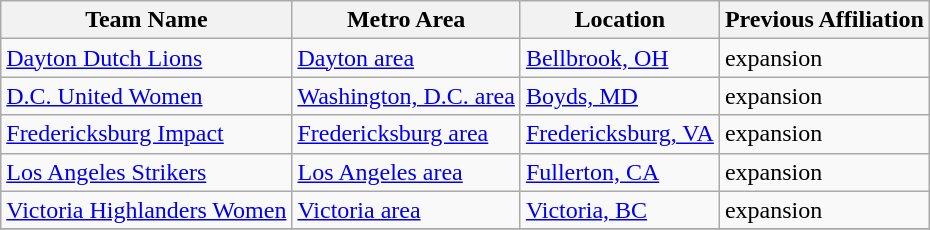<table class="wikitable">
<tr>
<th>Team Name</th>
<th>Metro Area</th>
<th>Location</th>
<th>Previous Affiliation</th>
</tr>
<tr>
<td> <a href='#'>Dayton Dutch Lions</a></td>
<td><a href='#'>Dayton area</a></td>
<td><a href='#'>Bellbrook, OH</a></td>
<td>expansion</td>
</tr>
<tr>
<td> <a href='#'>D.C. United Women</a></td>
<td><a href='#'>Washington, D.C. area</a></td>
<td><a href='#'>Boyds, MD</a></td>
<td>expansion</td>
</tr>
<tr>
<td> <a href='#'>Fredericksburg Impact</a></td>
<td><a href='#'>Fredericksburg area</a></td>
<td><a href='#'>Fredericksburg, VA</a></td>
<td>expansion</td>
</tr>
<tr>
<td> <a href='#'>Los Angeles Strikers</a></td>
<td><a href='#'>Los Angeles area</a></td>
<td><a href='#'>Fullerton, CA</a></td>
<td>expansion</td>
</tr>
<tr>
<td> <a href='#'>Victoria Highlanders Women</a></td>
<td><a href='#'>Victoria area</a></td>
<td><a href='#'>Victoria, BC</a></td>
<td>expansion</td>
</tr>
<tr>
</tr>
</table>
